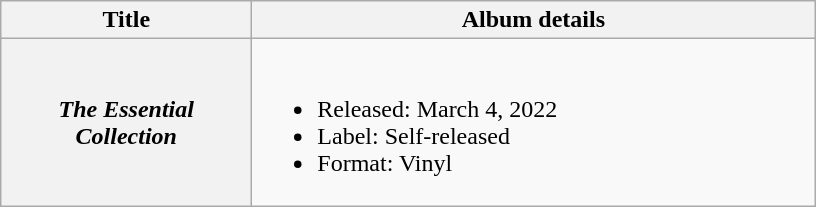<table class="wikitable plainrowheaders">
<tr>
<th scope="col" style="width:10em;">Title</th>
<th scope="col" style="width:23em;">Album details</th>
</tr>
<tr>
<th scope="row"><em>The Essential Collection</em></th>
<td><br><ul><li>Released: March 4, 2022</li><li>Label: Self-released</li><li>Format: Vinyl</li></ul></td>
</tr>
</table>
